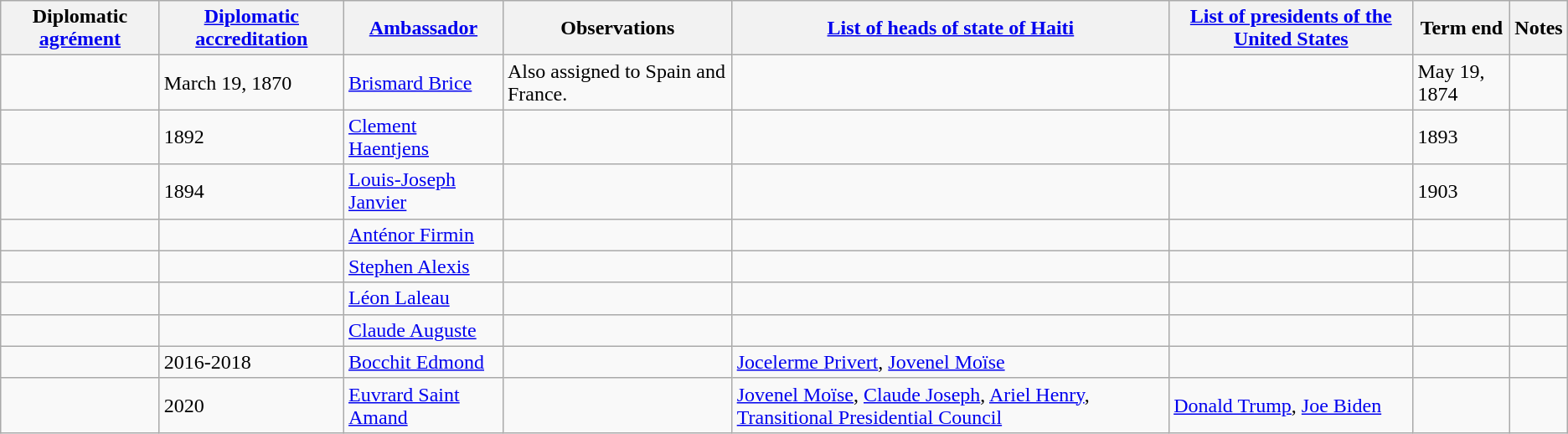<table class="wikitable sortable">
<tr>
<th>Diplomatic <a href='#'>agrément</a></th>
<th><a href='#'>Diplomatic accreditation</a></th>
<th><a href='#'>Ambassador</a></th>
<th>Observations</th>
<th><a href='#'>List of heads of state of Haiti</a></th>
<th><a href='#'>List of presidents of the United States</a></th>
<th>Term end</th>
<th>Notes</th>
</tr>
<tr>
<td></td>
<td>March 19, 1870</td>
<td><a href='#'>Brismard Brice</a></td>
<td>Also assigned to Spain and France.</td>
<td></td>
<td></td>
<td>May 19, 1874</td>
<td></td>
</tr>
<tr>
<td></td>
<td>1892</td>
<td><a href='#'>Clement Haentjens</a></td>
<td></td>
<td></td>
<td></td>
<td>1893</td>
<td></td>
</tr>
<tr>
<td></td>
<td>1894</td>
<td><a href='#'>Louis-Joseph Janvier</a></td>
<td></td>
<td></td>
<td></td>
<td>1903</td>
<td></td>
</tr>
<tr>
<td></td>
<td></td>
<td><a href='#'>Anténor Firmin</a></td>
<td></td>
<td></td>
<td></td>
<td></td>
<td></td>
</tr>
<tr>
<td></td>
<td></td>
<td><a href='#'>Stephen Alexis</a></td>
<td></td>
<td></td>
<td></td>
<td></td>
<td></td>
</tr>
<tr>
<td></td>
<td></td>
<td><a href='#'>Léon Laleau</a></td>
<td></td>
<td></td>
<td></td>
<td></td>
<td></td>
</tr>
<tr>
<td></td>
<td></td>
<td><a href='#'>Claude Auguste</a></td>
<td></td>
<td></td>
<td></td>
<td></td>
<td></td>
</tr>
<tr>
<td></td>
<td>2016-2018</td>
<td><a href='#'>Bocchit Edmond</a></td>
<td></td>
<td><a href='#'>Jocelerme Privert</a>, <a href='#'>Jovenel Moïse</a></td>
<td></td>
<td></td>
<td></td>
</tr>
<tr>
<td></td>
<td>2020</td>
<td><a href='#'>Euvrard Saint Amand</a></td>
<td></td>
<td><a href='#'>Jovenel Moïse</a>, <a href='#'>Claude Joseph</a>, <a href='#'>Ariel Henry</a>, <a href='#'>Transitional Presidential Council</a></td>
<td><a href='#'>Donald Trump</a>, <a href='#'>Joe Biden</a></td>
<td></td>
<td></td>
</tr>
</table>
